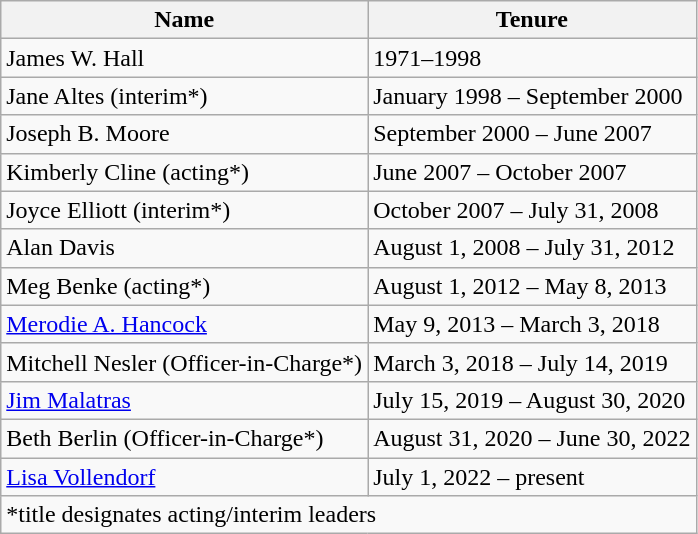<table class="wikitable">
<tr>
<th>Name</th>
<th>Tenure</th>
</tr>
<tr>
<td>James W. Hall</td>
<td>1971–1998</td>
</tr>
<tr>
<td>Jane Altes (interim*)</td>
<td>January 1998 – September 2000</td>
</tr>
<tr>
<td>Joseph B. Moore</td>
<td>September 2000 – June 2007</td>
</tr>
<tr>
<td>Kimberly Cline (acting*)</td>
<td>June 2007 – October 2007</td>
</tr>
<tr>
<td>Joyce Elliott (interim*)</td>
<td>October 2007 – July 31, 2008</td>
</tr>
<tr>
<td>Alan Davis</td>
<td>August 1, 2008 – July 31, 2012</td>
</tr>
<tr>
<td>Meg Benke (acting*)</td>
<td>August 1, 2012 – May 8, 2013</td>
</tr>
<tr>
<td><a href='#'>Merodie A. Hancock</a></td>
<td>May 9, 2013 – March 3, 2018</td>
</tr>
<tr>
<td>Mitchell Nesler (Officer-in-Charge*)</td>
<td>March 3, 2018 – July 14, 2019</td>
</tr>
<tr>
<td><a href='#'>Jim Malatras</a></td>
<td>July 15, 2019 – August 30, 2020</td>
</tr>
<tr>
<td>Beth Berlin (Officer-in-Charge*)</td>
<td>August 31, 2020 – June 30, 2022</td>
</tr>
<tr>
<td><a href='#'>Lisa Vollendorf</a></td>
<td>July 1, 2022 – present</td>
</tr>
<tr>
<td colspan=2>*title designates acting/interim leaders</td>
</tr>
</table>
